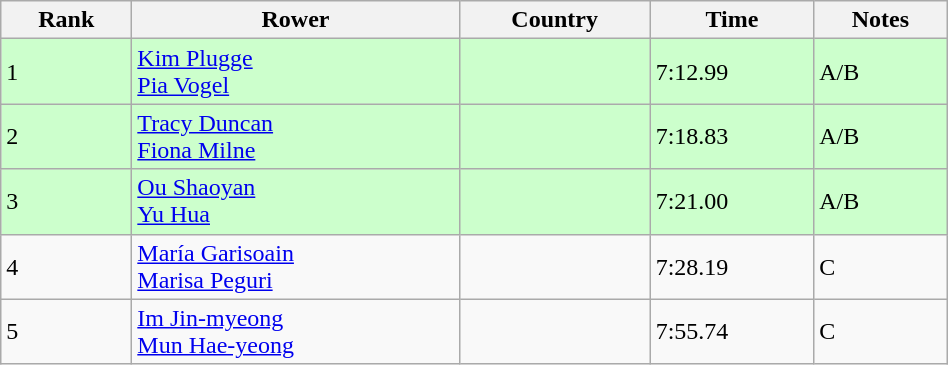<table class="wikitable sortable" width=50%>
<tr>
<th>Rank</th>
<th>Rower</th>
<th>Country</th>
<th>Time</th>
<th>Notes</th>
</tr>
<tr bgcolor=ccffcc>
<td>1</td>
<td><a href='#'>Kim Plugge</a><br><a href='#'>Pia Vogel</a></td>
<td></td>
<td>7:12.99</td>
<td>A/B</td>
</tr>
<tr bgcolor=ccffcc>
<td>2</td>
<td><a href='#'>Tracy Duncan</a><br><a href='#'>Fiona Milne</a></td>
<td></td>
<td>7:18.83</td>
<td>A/B</td>
</tr>
<tr bgcolor=ccffcc>
<td>3</td>
<td><a href='#'>Ou Shaoyan</a><br><a href='#'>Yu Hua</a></td>
<td></td>
<td>7:21.00</td>
<td>A/B</td>
</tr>
<tr>
<td>4</td>
<td><a href='#'>María Garisoain</a><br><a href='#'>Marisa Peguri</a></td>
<td></td>
<td>7:28.19</td>
<td>C</td>
</tr>
<tr>
<td>5</td>
<td><a href='#'>Im Jin-myeong</a><br><a href='#'>Mun Hae-yeong</a></td>
<td></td>
<td>7:55.74</td>
<td>C</td>
</tr>
</table>
